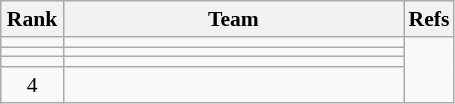<table class="wikitable" style="text-align: center; font-size:90% ">
<tr>
<th width=35>Rank</th>
<th width=220>Team</th>
<th width=25>Refs</th>
</tr>
<tr>
<td></td>
<td align=left></td>
<td rowspan=4></td>
</tr>
<tr>
<td></td>
<td align=left></td>
</tr>
<tr>
<td></td>
<td align=left></td>
</tr>
<tr>
<td>4</td>
<td align=left></td>
</tr>
</table>
